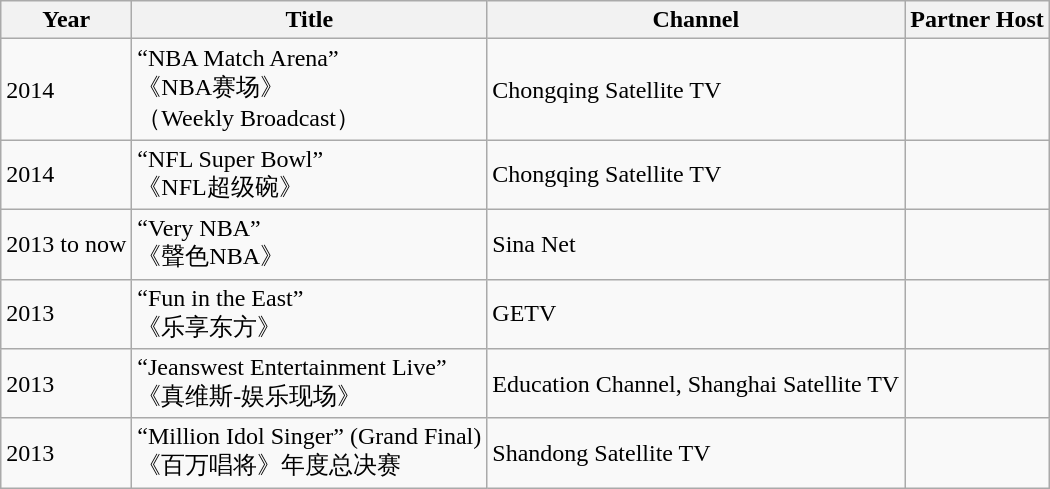<table class="wikitable sortable">
<tr>
<th>Year</th>
<th>Title</th>
<th>Channel</th>
<th class="unsortable">Partner Host</th>
</tr>
<tr>
<td>2014</td>
<td>“NBA Match Arena”<br>《NBA赛场》<br>（Weekly Broadcast）</td>
<td>Chongqing Satellite TV</td>
<td>　　</td>
</tr>
<tr>
<td>2014</td>
<td>“NFL Super Bowl”<br>《NFL超级碗》</td>
<td>Chongqing Satellite TV</td>
<td></td>
</tr>
<tr>
<td>2013 to now</td>
<td>“Very NBA”<br>《聲色NBA》</td>
<td>Sina Net</td>
<td></td>
</tr>
<tr>
<td>2013</td>
<td>“Fun in the East”<br>《乐享东方》</td>
<td>GETV</td>
<td></td>
</tr>
<tr>
<td>2013</td>
<td>“Jeanswest Entertainment Live”<br>《真维斯-娱乐现场》</td>
<td>Education Channel, Shanghai Satellite TV</td>
<td></td>
</tr>
<tr>
<td>2013</td>
<td>“Million Idol Singer” (Grand Final)<br>《百万唱将》年度总决赛</td>
<td>Shandong Satellite TV</td>
<td></td>
</tr>
</table>
